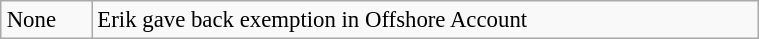<table class="wikitable plainrowheaders floatright" style="font-size: 95%; margin: 10px" align="right" width="40%">
<tr>
<td>None</td>
<td>Erik gave back exemption in Offshore Account</td>
</tr>
</table>
